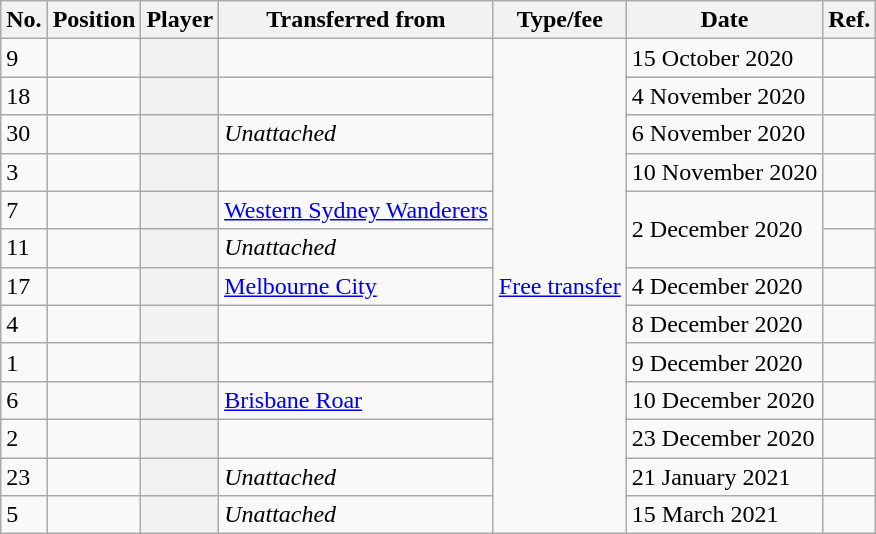<table class="wikitable plainrowheaders sortable" style="text-align:center; text-align:left">
<tr>
<th scope="col">No.</th>
<th scope="col">Position</th>
<th scope="col">Player</th>
<th scope="col">Transferred from</th>
<th scope="col">Type/fee</th>
<th scope="col">Date</th>
<th class="unsortable" scope="col">Ref.</th>
</tr>
<tr>
<td>9</td>
<td></td>
<th scope="row"></th>
<td></td>
<td rowspan="13"><a href='#'>Free transfer</a></td>
<td>15 October 2020</td>
<td></td>
</tr>
<tr>
<td>18</td>
<td></td>
<th scope="row"></th>
<td></td>
<td>4 November 2020</td>
<td></td>
</tr>
<tr>
<td>30</td>
<td></td>
<th scope="row"></th>
<td><em>Unattached</em></td>
<td>6 November 2020</td>
<td></td>
</tr>
<tr>
<td>3</td>
<td></td>
<th scope="row"></th>
<td></td>
<td>10 November 2020</td>
<td></td>
</tr>
<tr>
<td>7</td>
<td></td>
<th scope="row"></th>
<td><a href='#'>Western Sydney Wanderers</a></td>
<td rowspan="2">2 December 2020</td>
<td></td>
</tr>
<tr>
<td>11</td>
<td></td>
<th scope="row"></th>
<td><em>Unattached</em></td>
<td></td>
</tr>
<tr>
<td>17</td>
<td></td>
<th scope="row"></th>
<td><a href='#'>Melbourne City</a></td>
<td>4 December 2020</td>
<td></td>
</tr>
<tr>
<td>4</td>
<td></td>
<th scope="row"></th>
<td></td>
<td>8 December 2020</td>
<td></td>
</tr>
<tr>
<td>1</td>
<td></td>
<th scope="row"></th>
<td></td>
<td>9 December 2020</td>
<td></td>
</tr>
<tr>
<td>6</td>
<td></td>
<th scope="row"></th>
<td><a href='#'>Brisbane Roar</a></td>
<td>10 December 2020</td>
<td></td>
</tr>
<tr>
<td>2</td>
<td></td>
<th scope="row"></th>
<td></td>
<td>23 December 2020</td>
<td></td>
</tr>
<tr>
<td>23</td>
<td></td>
<th scope="row"></th>
<td><em>Unattached</em></td>
<td>21 January 2021</td>
<td></td>
</tr>
<tr>
<td>5</td>
<td></td>
<th scope="row"></th>
<td><em>Unattached</em></td>
<td>15 March 2021</td>
<td></td>
</tr>
</table>
